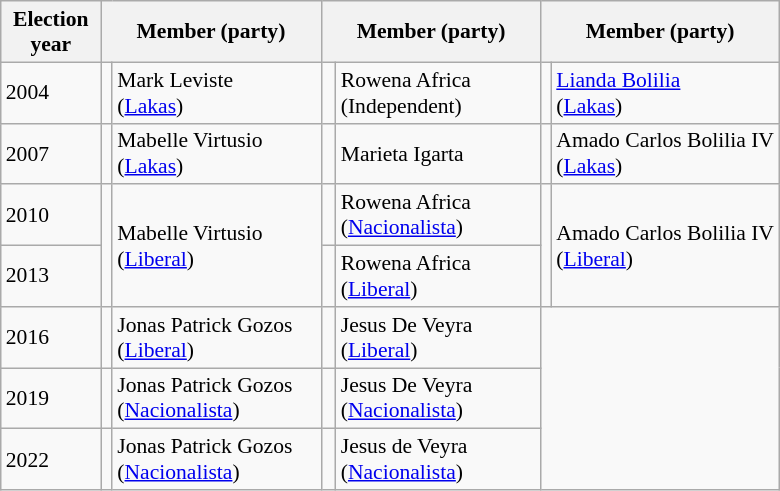<table class=wikitable style="font-size:90%">
<tr>
<th width=60px>Election<br>year</th>
<th colspan=2 width=140px>Member (party)</th>
<th colspan=2 width=140px>Member (party)</th>
<th colspan=2 width=140px>Member (party)</th>
</tr>
<tr>
<td>2004</td>
<td bgcolor=></td>
<td>Mark Leviste<br>(<a href='#'>Lakas</a>)</td>
<td bgcolor=></td>
<td>Rowena Africa<br>(Independent)</td>
<td bgcolor=></td>
<td><a href='#'>Lianda Bolilia</a><br>(<a href='#'>Lakas</a>)</td>
</tr>
<tr>
<td>2007</td>
<td bgcolor=></td>
<td>Mabelle Virtusio<br>(<a href='#'>Lakas</a>)</td>
<td></td>
<td>Marieta Igarta</td>
<td bgcolor=></td>
<td>Amado Carlos Bolilia IV<br>(<a href='#'>Lakas</a>)</td>
</tr>
<tr>
<td>2010</td>
<td rowspan=2 bgcolor=></td>
<td rowspan=2>Mabelle Virtusio<br>(<a href='#'>Liberal</a>)</td>
<td bgcolor=></td>
<td>Rowena Africa<br>(<a href='#'>Nacionalista</a>)</td>
<td rowspan=2 bgcolor=></td>
<td rowspan=2>Amado Carlos Bolilia IV<br>(<a href='#'>Liberal</a>)</td>
</tr>
<tr>
<td>2013</td>
<td bgcolor=></td>
<td>Rowena Africa<br>(<a href='#'>Liberal</a>)</td>
</tr>
<tr>
<td>2016</td>
<td bgcolor=></td>
<td>Jonas Patrick Gozos<br>(<a href='#'>Liberal</a>)</td>
<td bgcolor=></td>
<td>Jesus De Veyra<br>(<a href='#'>Liberal</a>)</td>
</tr>
<tr>
<td>2019</td>
<td bgcolor=></td>
<td>Jonas Patrick Gozos<br>(<a href='#'>Nacionalista</a>)</td>
<td bgcolor=></td>
<td>Jesus De Veyra<br>(<a href='#'>Nacionalista</a>)</td>
</tr>
<tr>
<td>2022</td>
<td bgcolor=></td>
<td>Jonas Patrick Gozos<br>(<a href='#'>Nacionalista</a>)</td>
<td bgcolor=></td>
<td>Jesus de Veyra<br>(<a href='#'>Nacionalista</a>)</td>
</tr>
</table>
